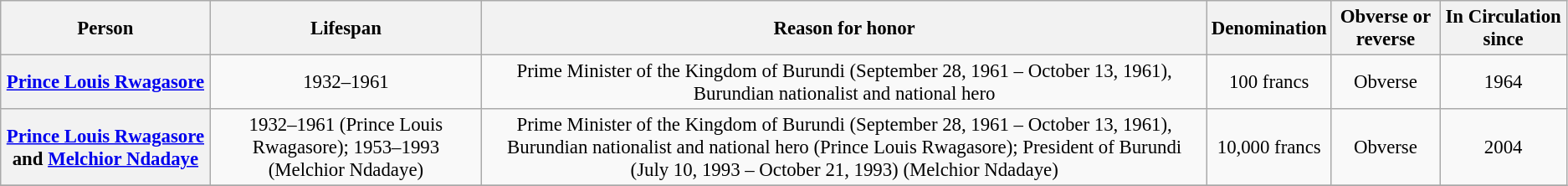<table class="wikitable" style="font-size: 95%; text-align:center;">
<tr>
<th>Person</th>
<th>Lifespan</th>
<th>Reason for honor</th>
<th>Denomination</th>
<th>Obverse or reverse</th>
<th>In Circulation since</th>
</tr>
<tr>
<th><a href='#'>Prince Louis Rwagasore</a></th>
<td>1932–1961</td>
<td>Prime Minister of the Kingdom of Burundi (September 28, 1961 – October 13, 1961), Burundian nationalist and national hero</td>
<td>100 francs</td>
<td>Obverse</td>
<td>1964</td>
</tr>
<tr>
<th><a href='#'>Prince Louis Rwagasore</a> and <a href='#'>Melchior Ndadaye</a></th>
<td>1932–1961 (Prince Louis Rwagasore); 1953–1993 (Melchior Ndadaye)</td>
<td>Prime Minister of the Kingdom of Burundi (September 28, 1961 – October 13, 1961), Burundian nationalist and national hero (Prince Louis Rwagasore); President of Burundi (July 10, 1993 – October 21, 1993) (Melchior Ndadaye)</td>
<td>10,000 francs</td>
<td>Obverse</td>
<td>2004</td>
</tr>
<tr>
</tr>
</table>
